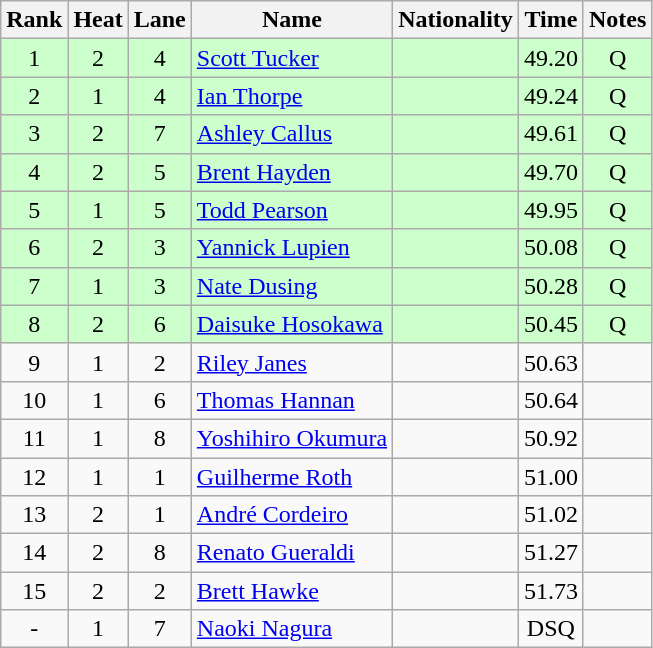<table class="wikitable sortable" style="text-align:center">
<tr>
<th>Rank</th>
<th>Heat</th>
<th>Lane</th>
<th>Name</th>
<th>Nationality</th>
<th>Time</th>
<th>Notes</th>
</tr>
<tr bgcolor=ccffcc>
<td>1</td>
<td>2</td>
<td>4</td>
<td align=left><a href='#'>Scott Tucker</a></td>
<td align=left></td>
<td>49.20</td>
<td>Q</td>
</tr>
<tr bgcolor=ccffcc>
<td>2</td>
<td>1</td>
<td>4</td>
<td align=left><a href='#'>Ian Thorpe</a></td>
<td align=left></td>
<td>49.24</td>
<td>Q</td>
</tr>
<tr bgcolor=ccffcc>
<td>3</td>
<td>2</td>
<td>7</td>
<td align=left><a href='#'>Ashley Callus</a></td>
<td align=left></td>
<td>49.61</td>
<td>Q</td>
</tr>
<tr bgcolor=ccffcc>
<td>4</td>
<td>2</td>
<td>5</td>
<td align=left><a href='#'>Brent Hayden</a></td>
<td align=left></td>
<td>49.70</td>
<td>Q</td>
</tr>
<tr bgcolor=ccffcc>
<td>5</td>
<td>1</td>
<td>5</td>
<td align=left><a href='#'>Todd Pearson</a></td>
<td align=left></td>
<td>49.95</td>
<td>Q</td>
</tr>
<tr bgcolor=ccffcc>
<td>6</td>
<td>2</td>
<td>3</td>
<td align=left><a href='#'>Yannick Lupien</a></td>
<td align=left></td>
<td>50.08</td>
<td>Q</td>
</tr>
<tr bgcolor=ccffcc>
<td>7</td>
<td>1</td>
<td>3</td>
<td align=left><a href='#'>Nate Dusing</a></td>
<td align=left></td>
<td>50.28</td>
<td>Q</td>
</tr>
<tr bgcolor=ccffcc>
<td>8</td>
<td>2</td>
<td>6</td>
<td align=left><a href='#'>Daisuke Hosokawa</a></td>
<td align=left></td>
<td>50.45</td>
<td>Q</td>
</tr>
<tr>
<td>9</td>
<td>1</td>
<td>2</td>
<td align=left><a href='#'>Riley Janes</a></td>
<td align=left></td>
<td>50.63</td>
<td></td>
</tr>
<tr>
<td>10</td>
<td>1</td>
<td>6</td>
<td align=left><a href='#'>Thomas Hannan</a></td>
<td align=left></td>
<td>50.64</td>
<td></td>
</tr>
<tr>
<td>11</td>
<td>1</td>
<td>8</td>
<td align=left><a href='#'>Yoshihiro Okumura</a></td>
<td align=left></td>
<td>50.92</td>
<td></td>
</tr>
<tr>
<td>12</td>
<td>1</td>
<td>1</td>
<td align=left><a href='#'>Guilherme Roth</a></td>
<td align=left></td>
<td>51.00</td>
<td></td>
</tr>
<tr>
<td>13</td>
<td>2</td>
<td>1</td>
<td align=left><a href='#'>André Cordeiro</a></td>
<td align=left></td>
<td>51.02</td>
<td></td>
</tr>
<tr>
<td>14</td>
<td>2</td>
<td>8</td>
<td align=left><a href='#'>Renato Gueraldi</a></td>
<td align=left></td>
<td>51.27</td>
<td></td>
</tr>
<tr>
<td>15</td>
<td>2</td>
<td>2</td>
<td align=left><a href='#'>Brett Hawke</a></td>
<td align=left></td>
<td>51.73</td>
<td></td>
</tr>
<tr>
<td>-</td>
<td>1</td>
<td>7</td>
<td align=left><a href='#'>Naoki Nagura</a></td>
<td align=left></td>
<td>DSQ</td>
<td></td>
</tr>
</table>
